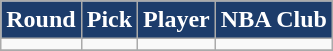<table class="wikitable" style="text-align:center">
<tr>
<th style=" background:#1C3C6B;color:#FFFFFF;">Round</th>
<th style=" background:#1C3C6B;color:#FFFFFF;">Pick</th>
<th style=" background:#1C3C6B;color:#FFFFFF;">Player</th>
<th style=" background:#1C3C6B;color:#FFFFFF;">NBA Club</th>
</tr>
<tr>
<td></td>
<td></td>
<td></td>
<td></td>
</tr>
<tr>
</tr>
</table>
